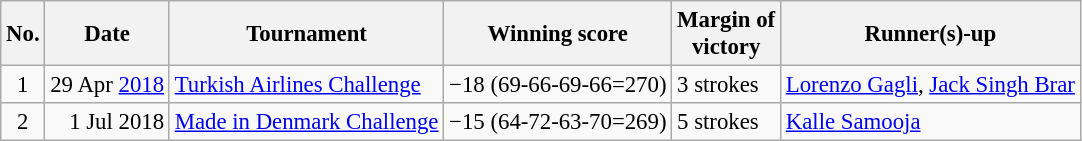<table class="wikitable" style="font-size:95%;">
<tr>
<th>No.</th>
<th>Date</th>
<th>Tournament</th>
<th>Winning score</th>
<th>Margin of<br>victory</th>
<th>Runner(s)-up</th>
</tr>
<tr>
<td align=center>1</td>
<td align=right>29 Apr <a href='#'>2018</a></td>
<td><a href='#'>Turkish Airlines Challenge</a></td>
<td>−18 (69-66-69-66=270)</td>
<td>3 strokes</td>
<td> <a href='#'>Lorenzo Gagli</a>,  <a href='#'>Jack Singh Brar</a></td>
</tr>
<tr>
<td align=center>2</td>
<td align=right>1 Jul 2018</td>
<td><a href='#'>Made in Denmark Challenge</a></td>
<td>−15 (64-72-63-70=269)</td>
<td>5 strokes</td>
<td> <a href='#'>Kalle Samooja</a></td>
</tr>
</table>
